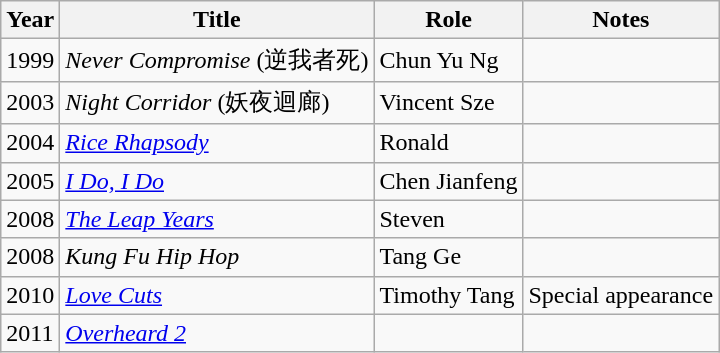<table class="wikitable sortable">
<tr>
<th>Year</th>
<th>Title</th>
<th>Role</th>
<th class="unsortable">Notes</th>
</tr>
<tr>
<td>1999</td>
<td><em>Never Compromise</em> (逆我者死)</td>
<td>Chun Yu Ng</td>
<td></td>
</tr>
<tr>
<td>2003</td>
<td><em>Night Corridor</em> (妖夜迴廊)</td>
<td>Vincent Sze</td>
<td></td>
</tr>
<tr>
<td>2004</td>
<td><em><a href='#'>Rice Rhapsody</a></em></td>
<td>Ronald</td>
<td></td>
</tr>
<tr>
<td>2005</td>
<td><em><a href='#'>I Do, I Do</a></em></td>
<td>Chen Jianfeng</td>
<td></td>
</tr>
<tr>
<td>2008</td>
<td><em><a href='#'>The Leap Years</a></em></td>
<td>Steven</td>
<td></td>
</tr>
<tr>
<td>2008</td>
<td><em>Kung Fu Hip Hop</em></td>
<td>Tang Ge</td>
<td></td>
</tr>
<tr>
<td>2010</td>
<td><em><a href='#'>Love Cuts</a></em></td>
<td>Timothy Tang</td>
<td>Special appearance</td>
</tr>
<tr>
<td>2011</td>
<td><em><a href='#'>Overheard 2</a></em></td>
<td></td>
<td></td>
</tr>
</table>
